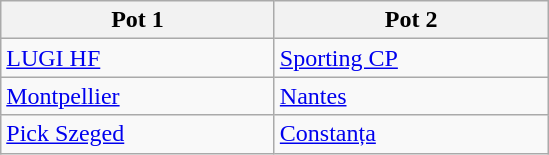<table class="wikitable">
<tr>
<th width=175>Pot 1</th>
<th width=175>Pot 2</th>
</tr>
<tr>
<td> <a href='#'>LUGI HF</a></td>
<td> <a href='#'>Sporting CP</a></td>
</tr>
<tr>
<td> <a href='#'>Montpellier</a></td>
<td> <a href='#'>Nantes</a></td>
</tr>
<tr>
<td> <a href='#'>Pick Szeged</a></td>
<td> <a href='#'>Constanța</a></td>
</tr>
</table>
